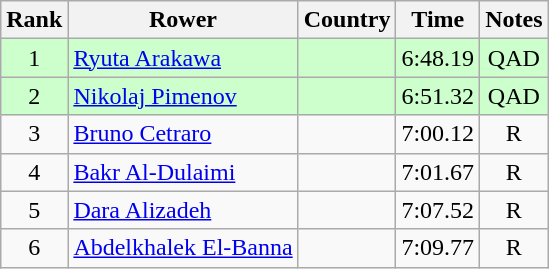<table class="wikitable" style="text-align:center">
<tr>
<th>Rank</th>
<th>Rower</th>
<th>Country</th>
<th>Time</th>
<th>Notes</th>
</tr>
<tr bgcolor=ccffcc>
<td>1</td>
<td align="left"><a href='#'>Ryuta Arakawa</a></td>
<td align="left"></td>
<td>6:48.19</td>
<td>QAD</td>
</tr>
<tr bgcolor=ccffcc>
<td>2</td>
<td align="left"><a href='#'>Nikolaj Pimenov</a></td>
<td align="left"></td>
<td>6:51.32</td>
<td>QAD</td>
</tr>
<tr>
<td>3</td>
<td align="left"><a href='#'>Bruno Cetraro</a></td>
<td align="left"></td>
<td>7:00.12</td>
<td>R</td>
</tr>
<tr>
<td>4</td>
<td align="left"><a href='#'>Bakr Al-Dulaimi</a></td>
<td align="left"></td>
<td>7:01.67</td>
<td>R</td>
</tr>
<tr>
<td>5</td>
<td align="left"><a href='#'>Dara Alizadeh</a></td>
<td align="left"></td>
<td>7:07.52</td>
<td>R</td>
</tr>
<tr>
<td>6</td>
<td align="left"><a href='#'>Abdelkhalek El-Banna</a></td>
<td align="left"></td>
<td>7:09.77</td>
<td>R</td>
</tr>
</table>
